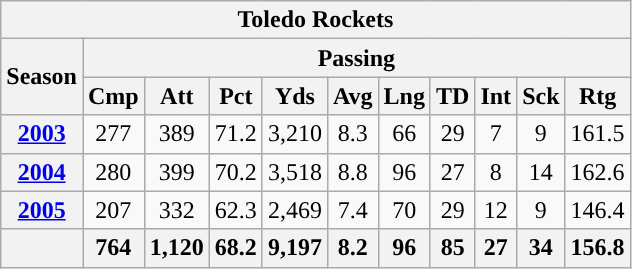<table class="wikitable sortable;" style="text-align: center;">
<tr>
<th colspan="16">Toledo Rockets</th>
</tr>
<tr>
<th rowspan="2">Season</th>
<th colspan="10">Passing</th>
</tr>
<tr>
<th>Cmp</th>
<th>Att</th>
<th>Pct</th>
<th>Yds</th>
<th>Avg</th>
<th>Lng</th>
<th>TD</th>
<th>Int</th>
<th>Sck</th>
<th>Rtg</th>
</tr>
<tr>
<th><a href='#'>2003</a></th>
<td>277</td>
<td>389</td>
<td>71.2</td>
<td>3,210</td>
<td>8.3</td>
<td>66</td>
<td>29</td>
<td>7</td>
<td>9</td>
<td>161.5</td>
</tr>
<tr>
<th><a href='#'>2004</a></th>
<td>280</td>
<td>399</td>
<td>70.2</td>
<td>3,518</td>
<td>8.8</td>
<td>96</td>
<td>27</td>
<td>8</td>
<td>14</td>
<td>162.6</td>
</tr>
<tr>
<th><a href='#'>2005</a></th>
<td>207</td>
<td>332</td>
<td>62.3</td>
<td>2,469</td>
<td>7.4</td>
<td>70</td>
<td>29</td>
<td>12</td>
<td>9</td>
<td>146.4</td>
</tr>
<tr>
<th></th>
<th>764</th>
<th>1,120</th>
<th>68.2</th>
<th>9,197</th>
<th>8.2</th>
<th>96</th>
<th>85</th>
<th>27</th>
<th>34</th>
<th>156.8</th>
</tr>
</table>
